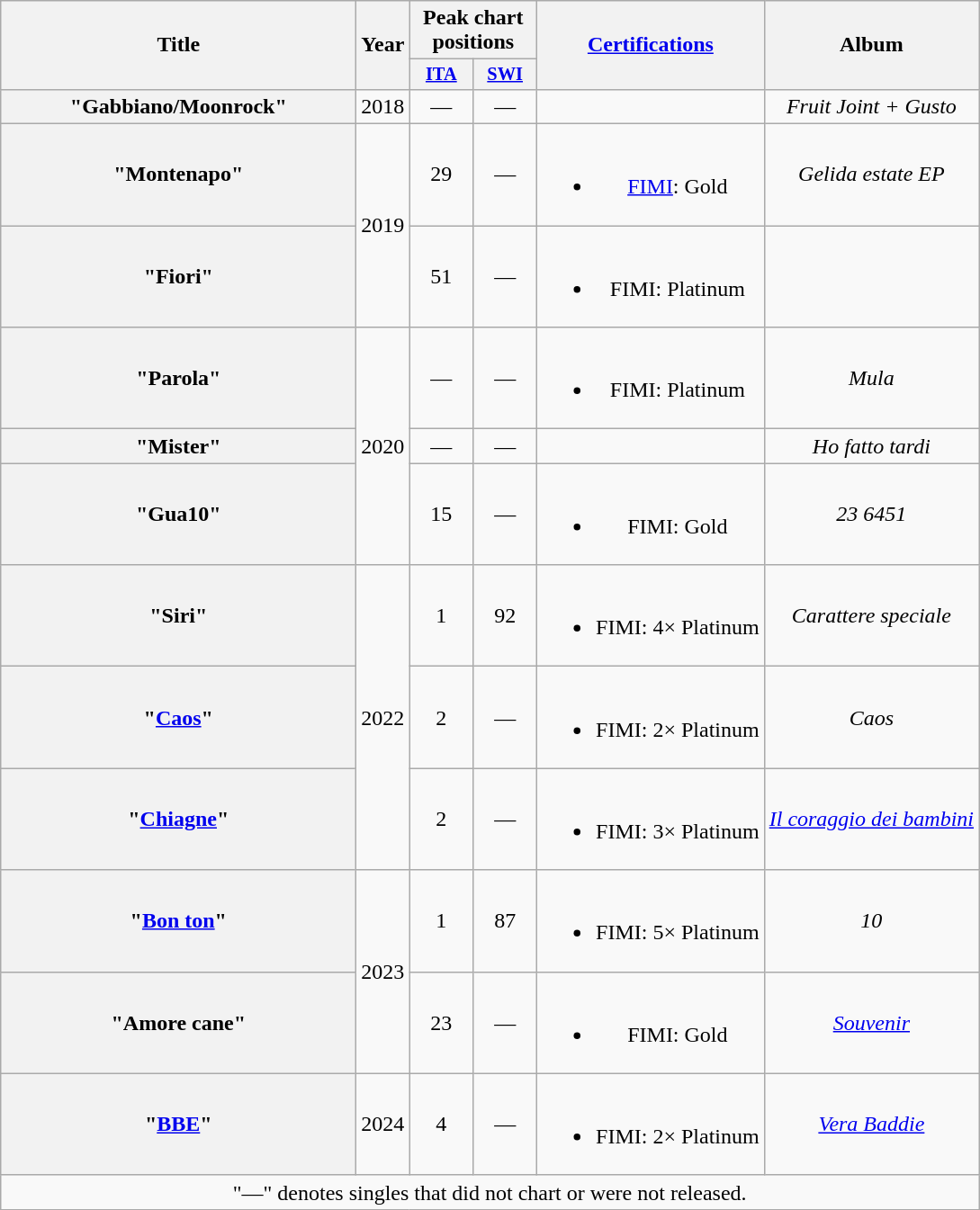<table class="wikitable plainrowheaders" style="text-align:center;">
<tr>
<th rowspan="2" scope="col" style="width:16em;">Title</th>
<th rowspan="2" scope="col" style="width:1em;">Year</th>
<th colspan="2" scope="col">Peak chart positions</th>
<th rowspan="2" scope="col"><a href='#'>Certifications</a></th>
<th rowspan="2">Album</th>
</tr>
<tr>
<th scope="col" style="width:3em;font-size:85%;"><a href='#'>ITA</a><br></th>
<th scope="col" style="width:3em;font-size:85%;"><a href='#'>SWI</a><br></th>
</tr>
<tr>
<th scope="row">"Gabbiano/Moonrock"<br></th>
<td>2018</td>
<td>—</td>
<td>—</td>
<td></td>
<td><em>Fruit Joint + Gusto</em></td>
</tr>
<tr>
<th scope="row">"Montenapo"<br></th>
<td rowspan="2">2019</td>
<td>29</td>
<td>—</td>
<td><br><ul><li><a href='#'>FIMI</a>: Gold</li></ul></td>
<td><em>Gelida estate EP</em></td>
</tr>
<tr>
<th scope="row">"Fiori"<br></th>
<td>51</td>
<td>—</td>
<td><br><ul><li>FIMI: Platinum</li></ul></td>
<td></td>
</tr>
<tr>
<th scope="row">"Parola"<br></th>
<td rowspan="3">2020</td>
<td>—</td>
<td>—</td>
<td><br><ul><li>FIMI: Platinum</li></ul></td>
<td><em>Mula</em></td>
</tr>
<tr>
<th scope="row">"Mister"<br></th>
<td>—</td>
<td>—</td>
<td></td>
<td><em>Ho fatto tardi</em></td>
</tr>
<tr>
<th scope="row">"Gua10"<br></th>
<td>15</td>
<td>—</td>
<td><br><ul><li>FIMI: Gold</li></ul></td>
<td><em>23 6451</em></td>
</tr>
<tr>
<th scope="row">"Siri"<br></th>
<td rowspan="3">2022</td>
<td>1</td>
<td>92</td>
<td><br><ul><li>FIMI: 4× Platinum</li></ul></td>
<td><em>Carattere speciale</em></td>
</tr>
<tr>
<th scope="row">"<a href='#'>Caos</a>"<br></th>
<td>2</td>
<td>—</td>
<td><br><ul><li>FIMI: 2× Platinum</li></ul></td>
<td><em>Caos</em></td>
</tr>
<tr>
<th scope="row">"<a href='#'>Chiagne</a>"<br></th>
<td>2</td>
<td>—</td>
<td><br><ul><li>FIMI: 3× Platinum</li></ul></td>
<td><em><a href='#'>Il coraggio dei bambini</a></em></td>
</tr>
<tr>
<th scope="row">"<a href='#'>Bon ton</a>"<br></th>
<td rowspan="2">2023</td>
<td>1</td>
<td>87</td>
<td><br><ul><li>FIMI: 5× Platinum</li></ul></td>
<td><em>10</em></td>
</tr>
<tr>
<th scope="row">"Amore cane"<br></th>
<td>23</td>
<td>—</td>
<td><br><ul><li>FIMI: Gold</li></ul></td>
<td><em><a href='#'>Souvenir</a></em></td>
</tr>
<tr>
<th scope="row">"<a href='#'>BBE</a>"<br></th>
<td>2024</td>
<td>4</td>
<td>—</td>
<td><br><ul><li>FIMI: 2× Platinum</li></ul></td>
<td><em><a href='#'>Vera Baddie</a></em></td>
</tr>
<tr>
<td colspan="6">"—" denotes singles that did not chart or were not released.</td>
</tr>
</table>
